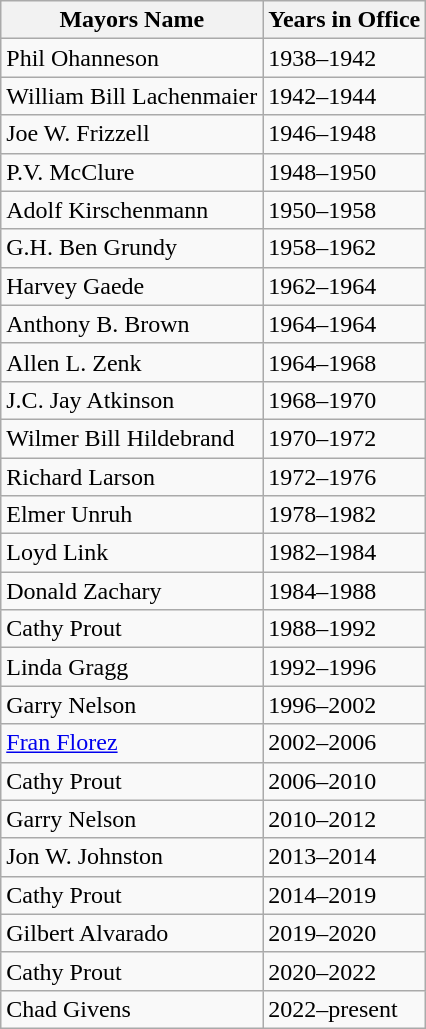<table class="wikitable">
<tr>
<th>Mayors Name</th>
<th>Years in Office</th>
</tr>
<tr>
<td>Phil Ohanneson</td>
<td>1938–1942</td>
</tr>
<tr>
<td>William Bill Lachenmaier</td>
<td>1942–1944</td>
</tr>
<tr>
<td>Joe W. Frizzell</td>
<td>1946–1948</td>
</tr>
<tr>
<td>P.V. McClure</td>
<td>1948–1950</td>
</tr>
<tr>
<td>Adolf Kirschenmann</td>
<td>1950–1958</td>
</tr>
<tr>
<td>G.H. Ben Grundy</td>
<td>1958–1962</td>
</tr>
<tr>
<td>Harvey Gaede</td>
<td>1962–1964</td>
</tr>
<tr>
<td>Anthony B. Brown</td>
<td>1964–1964</td>
</tr>
<tr>
<td>Allen L. Zenk</td>
<td>1964–1968</td>
</tr>
<tr>
<td>J.C. Jay Atkinson</td>
<td>1968–1970</td>
</tr>
<tr>
<td>Wilmer Bill Hildebrand</td>
<td>1970–1972</td>
</tr>
<tr>
<td>Richard Larson</td>
<td>1972–1976</td>
</tr>
<tr>
<td>Elmer Unruh</td>
<td>1978–1982</td>
</tr>
<tr>
<td>Loyd Link</td>
<td>1982–1984</td>
</tr>
<tr>
<td>Donald Zachary</td>
<td>1984–1988</td>
</tr>
<tr>
<td>Cathy Prout</td>
<td>1988–1992</td>
</tr>
<tr>
<td>Linda Gragg</td>
<td>1992–1996</td>
</tr>
<tr>
<td>Garry Nelson</td>
<td>1996–2002</td>
</tr>
<tr>
<td><a href='#'>Fran Florez</a></td>
<td>2002–2006</td>
</tr>
<tr>
<td>Cathy Prout</td>
<td>2006–2010</td>
</tr>
<tr>
<td>Garry Nelson</td>
<td>2010–2012</td>
</tr>
<tr>
<td>Jon W. Johnston</td>
<td>2013–2014</td>
</tr>
<tr>
<td>Cathy Prout</td>
<td>2014–2019</td>
</tr>
<tr>
<td>Gilbert Alvarado</td>
<td>2019–2020</td>
</tr>
<tr>
<td>Cathy Prout</td>
<td>2020–2022</td>
</tr>
<tr>
<td>Chad Givens</td>
<td>2022–present</td>
</tr>
</table>
